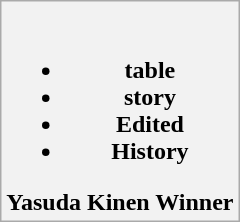<table class="wikitable mw-collapsible mw-collapsed">
<tr>
<th colspan="2"><br><ul><li>table</li><li>story</li><li>Edited</li><li>History</li></ul>Yasuda Kinen Winner</th>
</tr>
</table>
